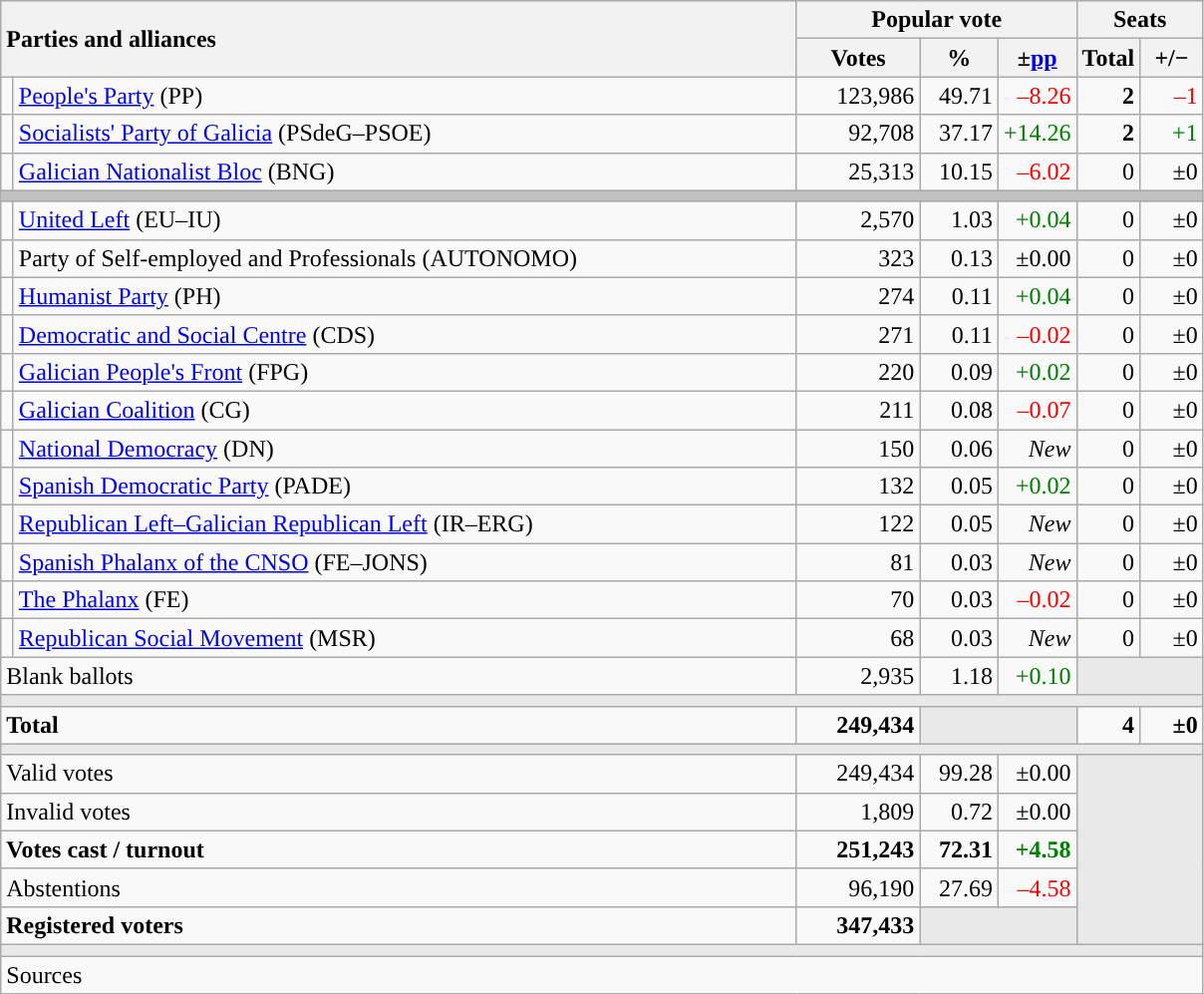<table class="wikitable" style="text-align:right;">
<tr>
<th style="text-align:left;" rowspan="2" colspan="2" width="525">Parties and alliances</th>
<th colspan="3">Popular vote</th>
<th colspan="2">Seats</th>
</tr>
<tr>
<th width="75">Votes</th>
<th width="45">%</th>
<th width="45">±<a href='#'>pp</a></th>
<th width="35">Total</th>
<th width="35">+/−</th>
</tr>
<tr>
<td width="1" style="color:inherit;background:"></td>
<td align="left"><a href='#'>People's Party</a> (PP)</td>
<td>123,986</td>
<td>49.71</td>
<td style="color:red;">–8.26</td>
<td><strong>2</strong></td>
<td style="color:red;">–1</td>
</tr>
<tr>
<td style="color:inherit;background:"></td>
<td align="left"><a href='#'>Socialists' Party of Galicia</a> (PSdeG–PSOE)</td>
<td>92,708</td>
<td>37.17</td>
<td style="color:green;">+14.26</td>
<td><strong>2</strong></td>
<td style="color:green;">+1</td>
</tr>
<tr>
<td style="color:inherit;background:"></td>
<td align="left"><a href='#'>Galician Nationalist Bloc</a> (BNG)</td>
<td>25,313</td>
<td>10.15</td>
<td style="color:red;">–6.02</td>
<td>0</td>
<td>±0</td>
</tr>
<tr>
<td colspan="7" bgcolor="#C0C0C0"></td>
</tr>
<tr>
<td style="color:inherit;background:"></td>
<td align="left"><a href='#'>United Left</a> (EU–IU)</td>
<td>2,570</td>
<td>1.03</td>
<td style="color:green;">+0.04</td>
<td>0</td>
<td>±0</td>
</tr>
<tr>
<td style="color:inherit;background:"></td>
<td align="left">Party of Self-employed and Professionals (AUTONOMO)</td>
<td>323</td>
<td>0.13</td>
<td>±0.00</td>
<td>0</td>
<td>±0</td>
</tr>
<tr>
<td style="color:inherit;background:"></td>
<td align="left"><a href='#'>Humanist Party</a> (PH)</td>
<td>274</td>
<td>0.11</td>
<td style="color:green;">+0.04</td>
<td>0</td>
<td>±0</td>
</tr>
<tr>
<td style="color:inherit;background:"></td>
<td align="left"><a href='#'>Democratic and Social Centre</a> (CDS)</td>
<td>271</td>
<td>0.11</td>
<td style="color:red;">–0.02</td>
<td>0</td>
<td>±0</td>
</tr>
<tr>
<td style="color:inherit;background:"></td>
<td align="left"><a href='#'>Galician People's Front</a> (FPG)</td>
<td>220</td>
<td>0.09</td>
<td style="color:green;">+0.02</td>
<td>0</td>
<td>±0</td>
</tr>
<tr>
<td style="color:inherit;background:"></td>
<td align="left"><a href='#'>Galician Coalition</a> (CG)</td>
<td>211</td>
<td>0.08</td>
<td style="color:red;">–0.07</td>
<td>0</td>
<td>±0</td>
</tr>
<tr>
<td style="color:inherit;background:"></td>
<td align="left"><a href='#'>National Democracy</a> (DN)</td>
<td>150</td>
<td>0.06</td>
<td><em>New</em></td>
<td>0</td>
<td>±0</td>
</tr>
<tr>
<td style="color:inherit;background:"></td>
<td align="left"><a href='#'>Spanish Democratic Party</a> (PADE)</td>
<td>132</td>
<td>0.05</td>
<td style="color:green;">+0.02</td>
<td>0</td>
<td>±0</td>
</tr>
<tr>
<td style="color:inherit;background:"></td>
<td align="left"><a href='#'>Republican Left–Galician Republican Left</a> (IR–ERG)</td>
<td>122</td>
<td>0.05</td>
<td><em>New</em></td>
<td>0</td>
<td>±0</td>
</tr>
<tr>
<td style="color:inherit;background:"></td>
<td align="left"><a href='#'>Spanish Phalanx of the CNSO</a> (FE–JONS)</td>
<td>81</td>
<td>0.03</td>
<td><em>New</em></td>
<td>0</td>
<td>±0</td>
</tr>
<tr>
<td style="color:inherit;background:"></td>
<td align="left"><a href='#'>The Phalanx</a> (FE)</td>
<td>70</td>
<td>0.03</td>
<td style="color:red;">–0.02</td>
<td>0</td>
<td>±0</td>
</tr>
<tr>
<td style="color:inherit;background:"></td>
<td align="left"><a href='#'>Republican Social Movement</a> (MSR)</td>
<td>68</td>
<td>0.03</td>
<td><em>New</em></td>
<td>0</td>
<td>±0</td>
</tr>
<tr>
<td align="left" colspan="2">Blank ballots</td>
<td>2,935</td>
<td>1.18</td>
<td style="color:green;">+0.10</td>
<td bgcolor="#E9E9E9" colspan="2"></td>
</tr>
<tr>
<td colspan="7" bgcolor="#E9E9E9"></td>
</tr>
<tr style="font-weight:bold;">
<td align="left" colspan="2">Total</td>
<td>249,434</td>
<td bgcolor="#E9E9E9" colspan="2"></td>
<td>4</td>
<td>±0</td>
</tr>
<tr>
<td colspan="7" bgcolor="#E9E9E9"></td>
</tr>
<tr>
<td align="left" colspan="2">Valid votes</td>
<td>249,434</td>
<td>99.28</td>
<td>±0.00</td>
<td bgcolor="#E9E9E9" colspan="2" rowspan="5"></td>
</tr>
<tr>
<td align="left" colspan="2">Invalid votes</td>
<td>1,809</td>
<td>0.72</td>
<td>±0.00</td>
</tr>
<tr style="font-weight:bold;">
<td align="left" colspan="2">Votes cast / turnout</td>
<td>251,243</td>
<td>72.31</td>
<td style="color:green;">+4.58</td>
</tr>
<tr>
<td align="left" colspan="2">Abstentions</td>
<td>96,190</td>
<td>27.69</td>
<td style="color:red;">–4.58</td>
</tr>
<tr style="font-weight:bold;">
<td align="left" colspan="2">Registered voters</td>
<td>347,433</td>
<td bgcolor="#E9E9E9" colspan="2"></td>
</tr>
<tr>
<td colspan="7" bgcolor="#E9E9E9"></td>
</tr>
<tr>
<td align="left" colspan="7">Sources</td>
</tr>
</table>
